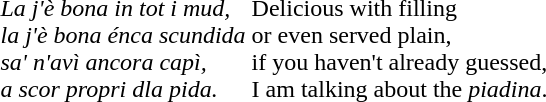<table>
<tr>
<td><em>La j'è bona in tot i mud,</em><br><em>la j'è bona énca scundida</em><br><em>sa' n'avì ancora capì,</em><br><em>a scor propri dla pida.</em></td>
<td>Delicious with filling<br>or even served plain,<br>if you haven't already guessed,<br>I am talking about the <em>piadina</em>.</td>
</tr>
</table>
